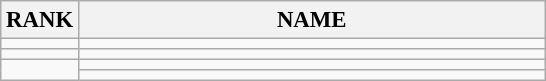<table class="wikitable" style="font-size:95%;">
<tr>
<th>RANK</th>
<th align="left" style="width: 20em">NAME</th>
</tr>
<tr>
<td align="center"></td>
<td></td>
</tr>
<tr>
<td align="center"></td>
<td></td>
</tr>
<tr>
<td rowspan=2 align="center"></td>
<td></td>
</tr>
<tr>
<td></td>
</tr>
</table>
